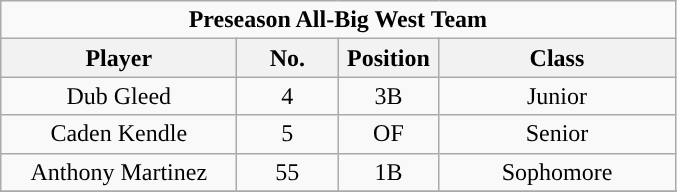<table class="wikitable" style="text-align:center">
<tr>
<td colspan="4"><strong>Preseason All-Big West Team</strong></td>
</tr>
<tr>
<th style="width:150px; ">Player</th>
<th style="width:60px; ">No.</th>
<th style="width:60px; ">Position</th>
<th style="width:150px; ">Class</th>
</tr>
<tr>
<td>Dub Gleed</td>
<td>4</td>
<td>3B</td>
<td>Junior</td>
</tr>
<tr>
<td>Caden Kendle</td>
<td>5</td>
<td>OF</td>
<td>Senior</td>
</tr>
<tr>
<td>Anthony Martinez</td>
<td>55</td>
<td>1B</td>
<td>Sophomore</td>
</tr>
<tr>
</tr>
</table>
